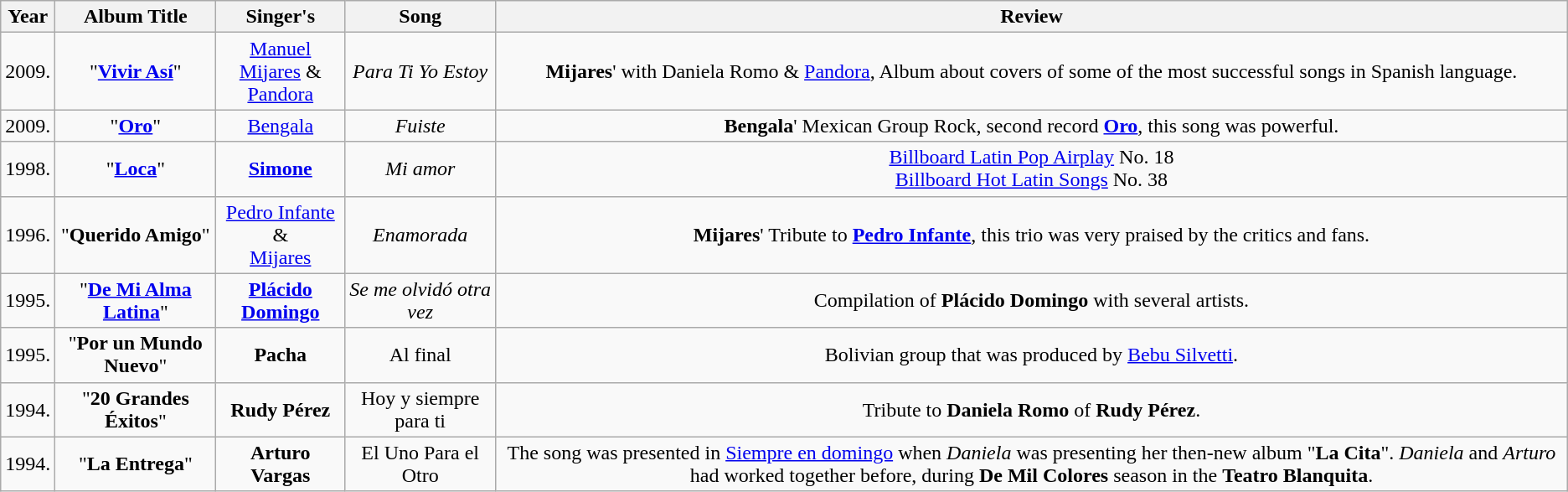<table class="wikitable">
<tr>
<th style="text-align:center;">Year</th>
<th style="text-align:center;">Album Title</th>
<th style="text-align:center;">Singer's</th>
<th style="text-align:center;">Song</th>
<th style="text-align:center;">Review</th>
</tr>
<tr>
<td>2009.</td>
<td style="text-align:center;">"<strong><a href='#'>Vivir Así</a></strong>"</td>
<td style="text-align:center;"><a href='#'>Manuel Mijares</a> &<br><a href='#'>Pandora</a></td>
<td style="text-align:center;"><em>Para Ti Yo Estoy</em></td>
<td style="text-align:center;"><strong>Mijares</strong>' with Daniela Romo & <a href='#'>Pandora</a>, Album about covers of some of the most successful songs in Spanish language.</td>
</tr>
<tr>
<td>2009.</td>
<td style="text-align:center;">"<strong><a href='#'>Oro</a></strong>"</td>
<td style="text-align:center;"><a href='#'>Bengala</a></td>
<td style="text-align:center;"><em>Fuiste</em></td>
<td style="text-align:center;"><strong>Bengala</strong>' Mexican Group Rock, second record <strong><a href='#'>Oro</a></strong>, this song was powerful.</td>
</tr>
<tr>
<td>1998.</td>
<td style="text-align:center;">"<strong><a href='#'>Loca</a></strong>"</td>
<td style="text-align:center;"><strong><a href='#'>Simone</a></strong></td>
<td style="text-align:center;"><em>Mi amor</em></td>
<td style="text-align:center;"><a href='#'>Billboard Latin Pop Airplay</a> No. 18<br><a href='#'>Billboard Hot Latin Songs</a> No. 38</td>
</tr>
<tr>
<td>1996.</td>
<td style="text-align:center;">"<strong>Querido Amigo</strong>"</td>
<td style="text-align:center;"><a href='#'>Pedro Infante</a> &<br><a href='#'>Mijares</a></td>
<td style="text-align:center;"><em>Enamorada</em></td>
<td style="text-align:center;"><strong>Mijares</strong>' Tribute to <strong><a href='#'>Pedro Infante</a></strong>, this trio was very praised by the critics and fans.</td>
</tr>
<tr>
<td>1995.</td>
<td style="text-align:center;">"<strong><a href='#'>De Mi Alma Latina</a></strong>"</td>
<td style="text-align:center;"><strong><a href='#'>Plácido Domingo</a></strong></td>
<td style="text-align:center;"><em>Se me olvidó otra vez</em></td>
<td style="text-align:center;">Compilation of <strong>Plácido Domingo</strong> with several artists.</td>
</tr>
<tr>
<td>1995.</td>
<td style="text-align:center;">"<strong>Por un Mundo Nuevo</strong>"</td>
<td style="text-align:center;"><strong>Pacha</strong></td>
<td style="text-align:center;">Al final</td>
<td style="text-align:center;">Bolivian group that was produced by <a href='#'>Bebu Silvetti</a>.</td>
</tr>
<tr>
<td>1994.</td>
<td style="text-align:center;">"<strong>20 Grandes Éxitos</strong>"</td>
<td style="text-align:center;"><strong>Rudy Pérez</strong></td>
<td style="text-align:center;">Hoy y siempre para ti</td>
<td style="text-align:center;">Tribute to <strong>Daniela Romo</strong> of <strong>Rudy Pérez</strong>.</td>
</tr>
<tr>
<td>1994.</td>
<td style="text-align:center;">"<strong>La Entrega</strong>"</td>
<td style="text-align:center;"><strong>Arturo Vargas</strong></td>
<td style="text-align:center;">El Uno Para el Otro</td>
<td style="text-align:center;">The song was presented in <a href='#'>Siempre en domingo</a> when <em>Daniela</em> was presenting her then-new album "<strong>La Cita</strong>". <em>Daniela</em> and <em>Arturo</em> had worked together before, during <strong>De Mil Colores</strong> season in the <strong>Teatro Blanquita</strong>.</td>
</tr>
</table>
